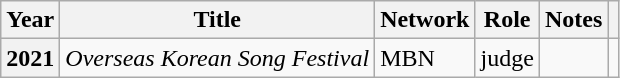<table class="wikitable sortable plainrowheaders">
<tr>
<th scope="col">Year</th>
<th scope="col">Title</th>
<th scope="col">Network</th>
<th scope="col">Role</th>
<th scope="col">Notes</th>
<th scope="col" class="unsortable"></th>
</tr>
<tr>
<th scope="row">2021</th>
<td><em>Overseas Korean Song Festival</em></td>
<td>MBN</td>
<td>judge</td>
<td></td>
<td></td>
</tr>
</table>
